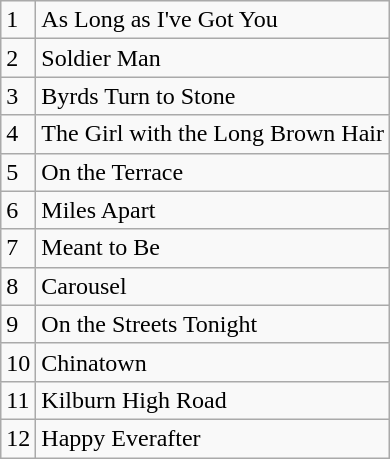<table class="wikitable">
<tr>
<td>1</td>
<td>As Long as I've Got You</td>
</tr>
<tr>
<td>2</td>
<td>Soldier Man</td>
</tr>
<tr>
<td>3</td>
<td>Byrds Turn to Stone</td>
</tr>
<tr>
<td>4</td>
<td>The Girl with the Long Brown Hair</td>
</tr>
<tr>
<td>5</td>
<td>On the Terrace</td>
</tr>
<tr>
<td>6</td>
<td>Miles Apart</td>
</tr>
<tr>
<td>7</td>
<td>Meant to Be</td>
</tr>
<tr>
<td>8</td>
<td>Carousel</td>
</tr>
<tr>
<td>9</td>
<td>On the Streets Tonight</td>
</tr>
<tr>
<td>10</td>
<td>Chinatown</td>
</tr>
<tr>
<td>11</td>
<td>Kilburn High Road</td>
</tr>
<tr>
<td>12</td>
<td>Happy Everafter</td>
</tr>
</table>
